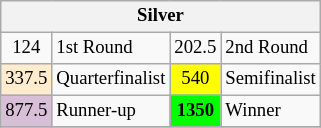<table class="wikitable" style="font-size:78%;">
<tr>
<th colspan=4 style="background:#f2f2f2;">Silver</th>
</tr>
<tr>
<td align="center">124</td>
<td>1st Round</td>
<td align="center">202.5</td>
<td>2nd Round</td>
</tr>
<tr>
<td align="center" style="background:#ffebcd;">337.5</td>
<td>Quarterfinalist</td>
<td align="center" style="background:#ffff00;">540</td>
<td>Semifinalist</td>
</tr>
<tr>
<td align="center" style="background:#D8BFD8;">877.5</td>
<td>Runner-up</td>
<td align="center" style="background:#00ff00;font-weight:bold;">1350</td>
<td>Winner</td>
</tr>
<tr>
</tr>
</table>
